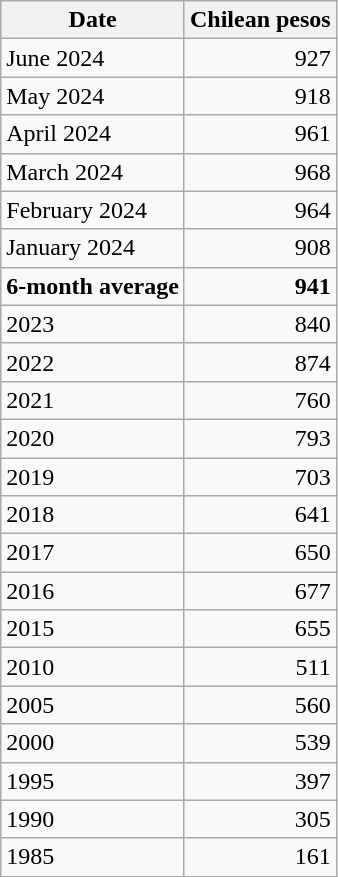<table class="wikitable" style="float: left; margin-right: 1.5em">
<tr>
<th>Date</th>
<th>Chilean pesos</th>
</tr>
<tr>
<td>June 2024</td>
<td style="text-align:right;">927</td>
</tr>
<tr>
<td>May 2024</td>
<td style="text-align:right;">918</td>
</tr>
<tr>
<td>April 2024</td>
<td style="text-align:right;">961</td>
</tr>
<tr>
<td>March 2024</td>
<td style="text-align:right;">968</td>
</tr>
<tr>
<td>February 2024</td>
<td style="text-align:right;">964</td>
</tr>
<tr>
<td>January 2024</td>
<td style="text-align:right;">908</td>
</tr>
<tr>
<td><strong>6-month average</strong></td>
<td style="text-align:right;"><strong>941</strong></td>
</tr>
<tr>
<td>2023</td>
<td style="text-align:right;">840</td>
</tr>
<tr>
<td>2022</td>
<td style="text-align:right;">874</td>
</tr>
<tr>
<td>2021</td>
<td style="text-align:right;">760</td>
</tr>
<tr>
<td>2020</td>
<td style="text-align:right;">793</td>
</tr>
<tr>
<td>2019</td>
<td style="text-align:right;">703</td>
</tr>
<tr>
<td>2018</td>
<td style="text-align:right;">641</td>
</tr>
<tr>
<td>2017</td>
<td style="text-align:right;">650</td>
</tr>
<tr>
<td>2016</td>
<td style="text-align:right;">677</td>
</tr>
<tr>
<td>2015</td>
<td style="text-align:right;">655</td>
</tr>
<tr>
<td>2010</td>
<td style="text-align:right;">511</td>
</tr>
<tr>
<td>2005</td>
<td style="text-align:right;">560</td>
</tr>
<tr>
<td>2000</td>
<td style="text-align:right;">539</td>
</tr>
<tr>
<td>1995</td>
<td style="text-align:right;">397</td>
</tr>
<tr>
<td>1990</td>
<td style="text-align:right;">305</td>
</tr>
<tr>
<td>1985</td>
<td style="text-align:right;">161</td>
</tr>
</table>
